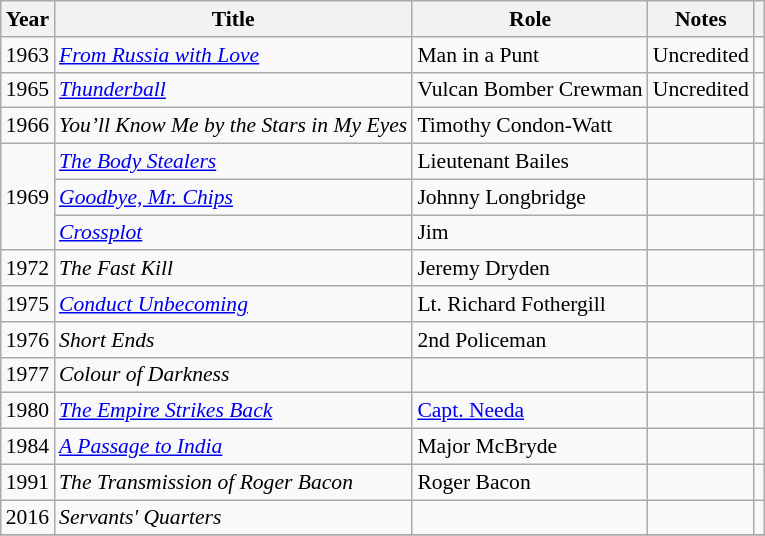<table class="wikitable" style="font-size: 90%;">
<tr>
<th>Year</th>
<th>Title</th>
<th>Role</th>
<th>Notes</th>
<th></th>
</tr>
<tr>
<td>1963</td>
<td><em><a href='#'>From Russia with Love</a></em></td>
<td>Man in a Punt</td>
<td>Uncredited</td>
<td></td>
</tr>
<tr>
<td>1965</td>
<td><em><a href='#'>Thunderball</a></em></td>
<td>Vulcan Bomber Crewman</td>
<td>Uncredited</td>
<td></td>
</tr>
<tr>
<td>1966</td>
<td><em>You’ll Know Me by the Stars in My Eyes</em></td>
<td>Timothy Condon-Watt</td>
<td></td>
<td></td>
</tr>
<tr>
<td rowspan="3">1969</td>
<td><em><a href='#'>The Body Stealers</a></em></td>
<td>Lieutenant Bailes</td>
<td></td>
<td></td>
</tr>
<tr>
<td><em><a href='#'>Goodbye, Mr. Chips</a></em></td>
<td>Johnny Longbridge</td>
<td></td>
<td></td>
</tr>
<tr>
<td><em><a href='#'>Crossplot</a></em></td>
<td>Jim</td>
<td></td>
<td></td>
</tr>
<tr>
<td>1972</td>
<td><em>The Fast Kill</em></td>
<td>Jeremy Dryden</td>
<td></td>
<td></td>
</tr>
<tr>
<td>1975</td>
<td><em><a href='#'>Conduct Unbecoming</a></em></td>
<td>Lt. Richard Fothergill</td>
<td></td>
<td></td>
</tr>
<tr>
<td>1976</td>
<td><em>Short Ends</em></td>
<td>2nd Policeman</td>
<td></td>
<td></td>
</tr>
<tr>
<td>1977</td>
<td><em>Colour of Darkness</em></td>
<td></td>
<td></td>
<td></td>
</tr>
<tr>
<td>1980</td>
<td><em><a href='#'>The Empire Strikes Back</a></em></td>
<td><a href='#'>Capt. Needa</a></td>
<td></td>
<td></td>
</tr>
<tr>
<td>1984</td>
<td><em><a href='#'>A Passage to India</a></em></td>
<td>Major McBryde</td>
<td></td>
<td></td>
</tr>
<tr>
<td>1991</td>
<td><em>The Transmission of Roger Bacon</em></td>
<td>Roger Bacon</td>
<td></td>
<td></td>
</tr>
<tr>
<td>2016</td>
<td><em>Servants' Quarters</em></td>
<td></td>
<td></td>
<td></td>
</tr>
<tr>
</tr>
</table>
